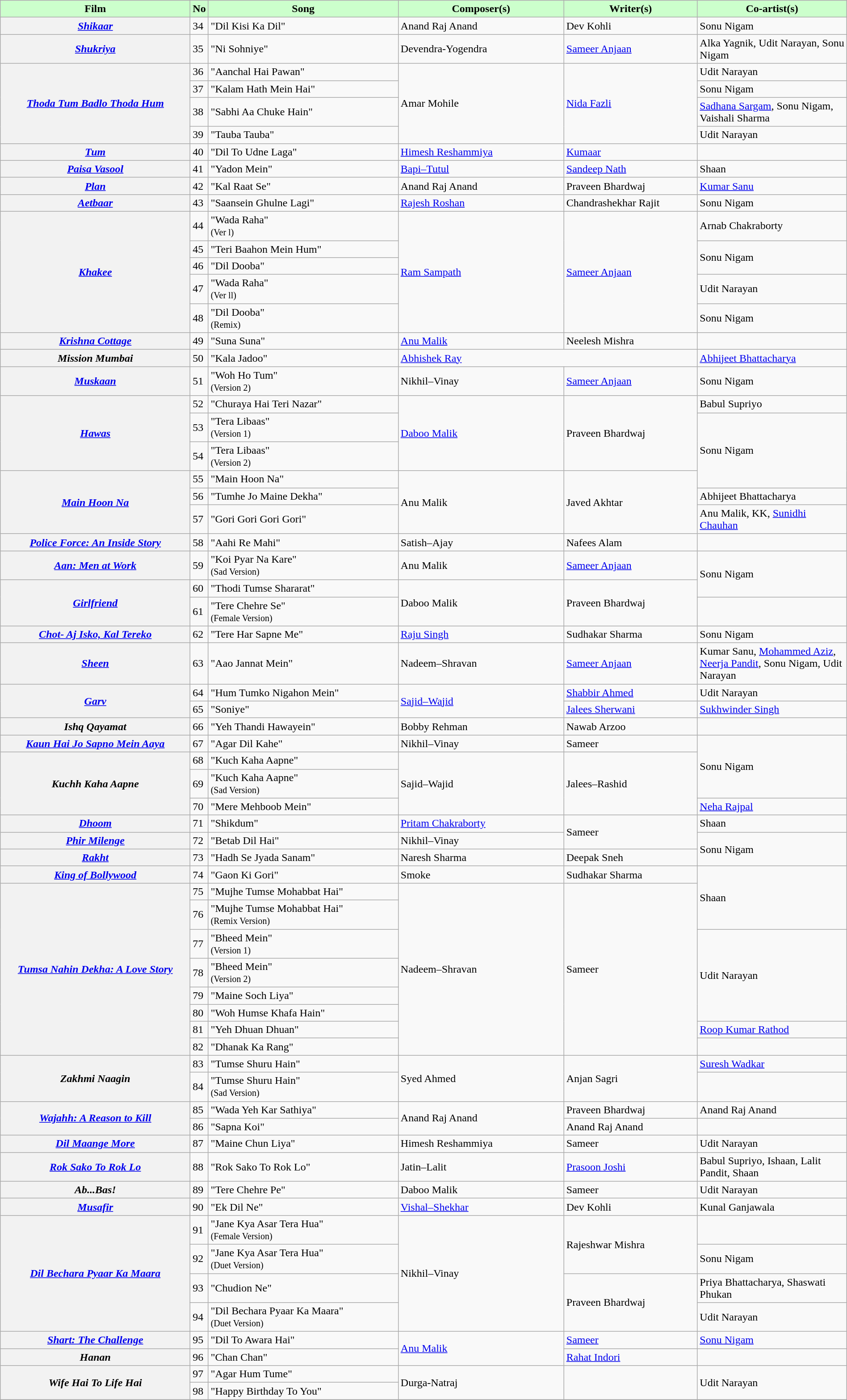<table class="wikitable plainrowheaders" style="width:100%; textcolor:#000">
<tr style="background:#cfc; text-align:center;">
<td scope="col" style="width:23%;"><strong>Film</strong></td>
<td><strong>No</strong></td>
<td scope="col" style="width:23%;"><strong>Song</strong></td>
<td scope="col" style="width:20%;"><strong>Composer(s)</strong></td>
<td scope="col" style="width:16%;"><strong>Writer(s)</strong></td>
<td scope="col" style="width:18%;"><strong>Co-artist(s)</strong></td>
</tr>
<tr>
<th scope="row"><em><a href='#'>Shikaar</a></em></th>
<td>34</td>
<td>"Dil Kisi Ka Dil"</td>
<td>Anand Raj Anand</td>
<td>Dev Kohli</td>
<td>Sonu Nigam</td>
</tr>
<tr>
<th scope="row"><em><a href='#'>Shukriya</a></em></th>
<td>35</td>
<td>"Ni Sohniye"</td>
<td>Devendra-Yogendra</td>
<td><a href='#'>Sameer Anjaan</a></td>
<td>Alka Yagnik, Udit Narayan, Sonu Nigam</td>
</tr>
<tr>
<th scope="row" rowspan="4"><em><a href='#'>Thoda Tum Badlo Thoda Hum</a></em></th>
<td>36</td>
<td>"Aanchal Hai Pawan"</td>
<td rowspan="4">Amar Mohile</td>
<td rowspan="4"><a href='#'>Nida Fazli</a></td>
<td>Udit Narayan</td>
</tr>
<tr>
<td>37</td>
<td>"Kalam Hath Mein Hai"</td>
<td>Sonu Nigam</td>
</tr>
<tr>
<td>38</td>
<td>"Sabhi Aa Chuke Hain"</td>
<td><a href='#'>Sadhana Sargam</a>, Sonu Nigam, Vaishali Sharma</td>
</tr>
<tr>
<td>39</td>
<td>"Tauba Tauba"</td>
<td>Udit Narayan</td>
</tr>
<tr>
<th scope="row"><em><a href='#'>Tum</a></em></th>
<td>40</td>
<td>"Dil To Udne Laga"</td>
<td><a href='#'>Himesh Reshammiya</a></td>
<td><a href='#'>Kumaar</a></td>
<td></td>
</tr>
<tr>
<th scope="row"><em><a href='#'>Paisa Vasool</a></em></th>
<td>41</td>
<td>"Yadon Mein"</td>
<td><a href='#'>Bapi–Tutul</a></td>
<td><a href='#'>Sandeep Nath</a></td>
<td>Shaan</td>
</tr>
<tr>
<th scope="row"><em><a href='#'>Plan</a></em></th>
<td>42</td>
<td>"Kal Raat Se"</td>
<td>Anand Raj Anand</td>
<td>Praveen Bhardwaj</td>
<td><a href='#'>Kumar Sanu</a></td>
</tr>
<tr>
<th scope="row"><em><a href='#'>Aetbaar</a></em></th>
<td>43</td>
<td>"Saansein Ghulne Lagi"</td>
<td><a href='#'>Rajesh Roshan</a></td>
<td>Chandrashekhar Rajit</td>
<td>Sonu Nigam</td>
</tr>
<tr>
<th scope="row" rowspan="5"><em><a href='#'>Khakee</a></em></th>
<td>44</td>
<td>"Wada Raha"<br><small>(Ver l)</small></td>
<td rowspan="5"><a href='#'>Ram Sampath</a></td>
<td rowspan="5"><a href='#'>Sameer Anjaan</a></td>
<td>Arnab Chakraborty</td>
</tr>
<tr>
<td>45</td>
<td>"Teri Baahon Mein Hum"</td>
<td rowspan="2">Sonu Nigam</td>
</tr>
<tr>
<td>46</td>
<td>"Dil Dooba"</td>
</tr>
<tr>
<td>47</td>
<td>"Wada Raha"<br><small>(Ver ll)</small></td>
<td>Udit Narayan</td>
</tr>
<tr>
<td>48</td>
<td>"Dil Dooba"<br><small>(Remix)</small></td>
<td>Sonu Nigam</td>
</tr>
<tr>
<th scope="row"><em><a href='#'>Krishna Cottage</a></em></th>
<td>49</td>
<td>"Suna Suna"</td>
<td><a href='#'>Anu Malik</a></td>
<td>Neelesh Mishra</td>
<td></td>
</tr>
<tr>
<th scope="row"><em>Mission Mumbai</em></th>
<td>50</td>
<td>"Kala Jadoo"</td>
<td colspan="2"><a href='#'>Abhishek Ray</a></td>
<td><a href='#'>Abhijeet Bhattacharya</a></td>
</tr>
<tr>
<th scope="row"><em><a href='#'>Muskaan</a></em></th>
<td>51</td>
<td>"Woh Ho Tum"<br><small>(Version 2)</small></td>
<td>Nikhil–Vinay</td>
<td><a href='#'>Sameer Anjaan</a></td>
<td>Sonu Nigam</td>
</tr>
<tr>
<th scope="row" rowspan="3"><em><a href='#'>Hawas</a></em></th>
<td>52</td>
<td>"Churaya Hai Teri Nazar"</td>
<td rowspan="3"><a href='#'>Daboo Malik</a></td>
<td rowspan="3">Praveen Bhardwaj</td>
<td>Babul Supriyo</td>
</tr>
<tr>
<td>53</td>
<td>"Tera Libaas"<br><small>(Version 1)</small></td>
<td rowspan="3">Sonu Nigam</td>
</tr>
<tr>
<td>54</td>
<td>"Tera Libaas"<br><small>(Version 2)</small></td>
</tr>
<tr>
<th scope="row" rowspan="3"><em><a href='#'>Main Hoon Na</a></em></th>
<td>55</td>
<td>"Main Hoon Na"</td>
<td rowspan="3">Anu Malik</td>
<td rowspan="3">Javed Akhtar</td>
</tr>
<tr>
<td>56</td>
<td>"Tumhe Jo Maine Dekha"</td>
<td>Abhijeet Bhattacharya</td>
</tr>
<tr>
<td>57</td>
<td>"Gori Gori Gori Gori"</td>
<td>Anu Malik, KK, <a href='#'>Sunidhi Chauhan</a></td>
</tr>
<tr>
<th scope="row"><em><a href='#'>Police Force: An Inside Story</a></em></th>
<td>58</td>
<td>"Aahi Re Mahi"</td>
<td>Satish–Ajay</td>
<td>Nafees Alam</td>
<td></td>
</tr>
<tr>
<th scope="row"><em><a href='#'>Aan: Men at Work</a></em></th>
<td>59</td>
<td>"Koi Pyar Na Kare"<br><small>(Sad Version)</small></td>
<td>Anu Malik</td>
<td><a href='#'>Sameer Anjaan</a></td>
<td rowspan="2">Sonu Nigam</td>
</tr>
<tr>
<th scope="row" rowspan="2"><em><a href='#'>Girlfriend</a></em></th>
<td>60</td>
<td>"Thodi Tumse Shararat"</td>
<td rowspan="2">Daboo Malik</td>
<td rowspan="2">Praveen Bhardwaj</td>
</tr>
<tr>
<td>61</td>
<td>"Tere Chehre Se"<br><small>(Female Version)</small></td>
<td></td>
</tr>
<tr>
<th scope="row"><em><a href='#'>Chot- Aj Isko, Kal Tereko</a></em></th>
<td>62</td>
<td>"Tere Har Sapne Me"</td>
<td><a href='#'>Raju Singh</a></td>
<td>Sudhakar Sharma</td>
<td>Sonu Nigam</td>
</tr>
<tr>
<th scope="row"><em><a href='#'>Sheen</a></em></th>
<td>63</td>
<td>"Aao Jannat Mein"</td>
<td>Nadeem–Shravan</td>
<td><a href='#'>Sameer Anjaan</a></td>
<td>Kumar Sanu, <a href='#'>Mohammed Aziz</a>, <a href='#'>Neerja Pandit</a>, Sonu Nigam, Udit Narayan</td>
</tr>
<tr>
<th scope="row" rowspan="2"><em><a href='#'>Garv</a></em></th>
<td>64</td>
<td>"Hum Tumko Nigahon Mein"</td>
<td rowspan="2"><a href='#'>Sajid–Wajid</a></td>
<td><a href='#'>Shabbir Ahmed</a></td>
<td>Udit Narayan</td>
</tr>
<tr>
<td>65</td>
<td>"Soniye"</td>
<td><a href='#'>Jalees Sherwani</a></td>
<td><a href='#'>Sukhwinder Singh</a></td>
</tr>
<tr>
<th scope="row"><em>Ishq Qayamat</em></th>
<td>66</td>
<td>"Yeh Thandi Hawayein"</td>
<td>Bobby Rehman</td>
<td>Nawab Arzoo</td>
<td></td>
</tr>
<tr>
<th scope="row"><em><a href='#'>Kaun Hai Jo Sapno Mein Aaya</a></em></th>
<td>67</td>
<td>"Agar Dil Kahe"</td>
<td>Nikhil–Vinay</td>
<td>Sameer</td>
<td rowspan="3">Sonu Nigam</td>
</tr>
<tr>
<th scope="row" rowspan="3"><em>Kuchh Kaha Aapne</em></th>
<td>68</td>
<td>"Kuch Kaha Aapne"</td>
<td rowspan="3">Sajid–Wajid</td>
<td rowspan="3">Jalees–Rashid</td>
</tr>
<tr>
<td>69</td>
<td>"Kuch Kaha Aapne"<br><small>(Sad Version)</small></td>
</tr>
<tr>
<td>70</td>
<td>"Mere Mehboob Mein"</td>
<td><a href='#'>Neha Rajpal</a></td>
</tr>
<tr>
<th scope="row"><em><a href='#'>Dhoom</a></em></th>
<td>71</td>
<td>"Shikdum"</td>
<td><a href='#'>Pritam Chakraborty</a></td>
<td rowspan="2">Sameer</td>
<td>Shaan</td>
</tr>
<tr>
<th scope="row"><em><a href='#'>Phir Milenge</a></em></th>
<td>72</td>
<td>"Betab Dil Hai"</td>
<td>Nikhil–Vinay</td>
<td rowspan="2">Sonu Nigam</td>
</tr>
<tr>
<th scope="row"><em><a href='#'>Rakht</a></em></th>
<td>73</td>
<td>"Hadh Se Jyada Sanam"</td>
<td>Naresh Sharma</td>
<td>Deepak Sneh</td>
</tr>
<tr>
<th scope="row"><em><a href='#'>King of Bollywood</a></em></th>
<td>74</td>
<td>"Gaon Ki Gori"</td>
<td>Smoke</td>
<td>Sudhakar Sharma</td>
<td rowspan="3">Shaan</td>
</tr>
<tr>
<th scope="row" rowspan="8"><em><a href='#'>Tumsa Nahin Dekha: A Love Story</a></em></th>
<td>75</td>
<td>"Mujhe Tumse Mohabbat Hai"</td>
<td rowspan="8">Nadeem–Shravan</td>
<td rowspan="8">Sameer</td>
</tr>
<tr>
<td>76</td>
<td>"Mujhe Tumse Mohabbat Hai"<br><small>(Remix Version)</small></td>
</tr>
<tr>
<td>77</td>
<td>"Bheed Mein"<br><small>(Version 1)</small></td>
<td rowspan="4">Udit Narayan</td>
</tr>
<tr>
<td>78</td>
<td>"Bheed Mein"<br><small>(Version 2)</small></td>
</tr>
<tr>
<td>79</td>
<td>"Maine Soch Liya"</td>
</tr>
<tr>
<td>80</td>
<td>"Woh Humse Khafa Hain"</td>
</tr>
<tr>
<td>81</td>
<td>"Yeh Dhuan Dhuan"</td>
<td><a href='#'>Roop Kumar Rathod</a></td>
</tr>
<tr>
<td>82</td>
<td>"Dhanak Ka Rang"</td>
<td></td>
</tr>
<tr>
<th scope="row" rowspan="2"><em>Zakhmi Naagin</em></th>
<td>83</td>
<td>"Tumse Shuru Hain"</td>
<td rowspan="2">Syed Ahmed</td>
<td rowspan="2">Anjan Sagri</td>
<td><a href='#'>Suresh Wadkar</a></td>
</tr>
<tr>
<td>84</td>
<td>"Tumse Shuru Hain"<br><small>(Sad Version)</small></td>
<td></td>
</tr>
<tr>
<th scope="row" rowspan="2"><em><a href='#'>Wajahh: A Reason to Kill</a></em></th>
<td>85</td>
<td>"Wada Yeh Kar Sathiya"</td>
<td rowspan="2">Anand Raj Anand</td>
<td>Praveen Bhardwaj</td>
<td>Anand Raj Anand</td>
</tr>
<tr>
<td>86</td>
<td>"Sapna Koi"</td>
<td>Anand Raj Anand</td>
<td></td>
</tr>
<tr>
<th scope="row"><em><a href='#'>Dil Maange More</a></em></th>
<td>87</td>
<td>"Maine Chun Liya"</td>
<td>Himesh Reshammiya</td>
<td>Sameer</td>
<td>Udit Narayan</td>
</tr>
<tr>
<th scope="row"><em><a href='#'>Rok Sako To Rok Lo</a></em></th>
<td>88</td>
<td>"Rok Sako To Rok Lo"</td>
<td>Jatin–Lalit</td>
<td><a href='#'>Prasoon Joshi</a></td>
<td>Babul Supriyo, Ishaan, Lalit Pandit, Shaan</td>
</tr>
<tr>
<th scope="row"><em>Ab...Bas!</em></th>
<td>89</td>
<td>"Tere Chehre Pe"</td>
<td>Daboo Malik</td>
<td>Sameer</td>
<td>Udit Narayan</td>
</tr>
<tr>
<th scope="row"><em><a href='#'>Musafir</a></em></th>
<td>90</td>
<td>"Ek Dil Ne"</td>
<td><a href='#'>Vishal–Shekhar</a></td>
<td>Dev Kohli</td>
<td>Kunal Ganjawala</td>
</tr>
<tr>
<th scope="row" rowspan="4"><em><a href='#'>Dil Bechara Pyaar Ka Maara</a></em></th>
<td>91</td>
<td>"Jane Kya Asar Tera Hua"<br><small>(Female Version)</small></td>
<td rowspan="4">Nikhil–Vinay</td>
<td rowspan="2">Rajeshwar Mishra</td>
<td></td>
</tr>
<tr>
<td>92</td>
<td>"Jane Kya Asar Tera Hua"<br><small>(Duet Version)</small></td>
<td>Sonu Nigam</td>
</tr>
<tr>
<td>93</td>
<td>"Chudion Ne"</td>
<td rowspan="2">Praveen Bhardwaj</td>
<td>Priya Bhattacharya, Shaswati Phukan</td>
</tr>
<tr>
<td>94</td>
<td>"Dil Bechara Pyaar Ka Maara"<br><small>(Duet Version)</small></td>
<td>Udit Narayan</td>
</tr>
<tr>
<th scope="row"><em><a href='#'>Shart: The Challenge</a></em></th>
<td>95</td>
<td>"Dil To Awara Hai"</td>
<td rowspan="2"><a href='#'>Anu Malik</a></td>
<td><a href='#'>Sameer</a></td>
<td><a href='#'>Sonu Nigam</a></td>
</tr>
<tr>
<th scope="row"><em>Hanan</em></th>
<td>96</td>
<td>"Chan Chan"</td>
<td><a href='#'>Rahat Indori</a></td>
<td></td>
</tr>
<tr>
<th scope="row" rowspan="2"><em>Wife Hai To Life Hai</em></th>
<td>97</td>
<td>"Agar Hum Tume"</td>
<td rowspan="2">Durga-Natraj</td>
<td rowspan="2"></td>
<td rowspan="2">Udit Narayan</td>
</tr>
<tr>
<td>98</td>
<td>"Happy Birthday To You"</td>
</tr>
<tr>
</tr>
</table>
